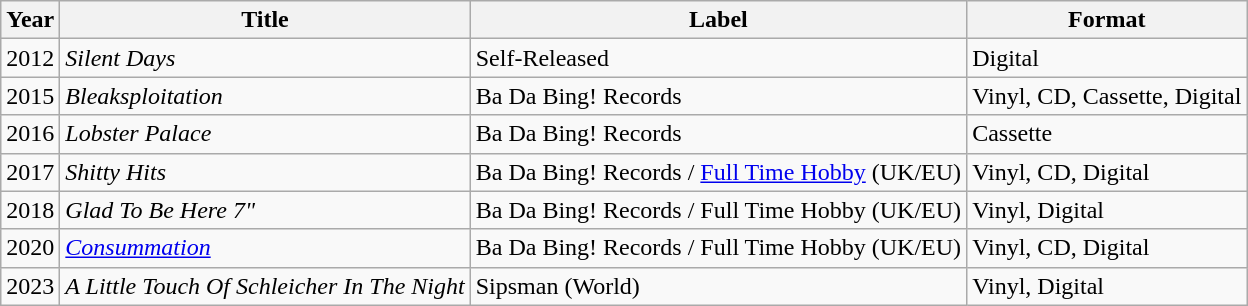<table class="wikitable">
<tr>
<th>Year</th>
<th>Title</th>
<th>Label</th>
<th>Format</th>
</tr>
<tr>
<td>2012</td>
<td><em>Silent Days</em></td>
<td>Self-Released</td>
<td>Digital</td>
</tr>
<tr>
<td>2015</td>
<td><em>Bleaksploitation</em></td>
<td>Ba Da Bing! Records</td>
<td>Vinyl, CD, Cassette, Digital</td>
</tr>
<tr>
<td>2016</td>
<td><em>Lobster Palace</em></td>
<td>Ba Da Bing! Records</td>
<td>Cassette</td>
</tr>
<tr>
<td>2017</td>
<td><em>Shitty Hits</em></td>
<td>Ba Da Bing! Records / <a href='#'>Full Time Hobby</a> (UK/EU)</td>
<td>Vinyl, CD, Digital</td>
</tr>
<tr>
<td>2018</td>
<td><em>Glad To Be Here 7"</em></td>
<td>Ba Da Bing! Records / Full Time Hobby (UK/EU)</td>
<td>Vinyl, Digital</td>
</tr>
<tr>
<td>2020</td>
<td><em><a href='#'>Consummation</a></em></td>
<td>Ba Da Bing! Records / Full Time Hobby (UK/EU)</td>
<td>Vinyl, CD, Digital</td>
</tr>
<tr>
<td>2023</td>
<td><em>A Little Touch Of Schleicher In The Night</em></td>
<td>Sipsman (World)</td>
<td>Vinyl, Digital</td>
</tr>
</table>
